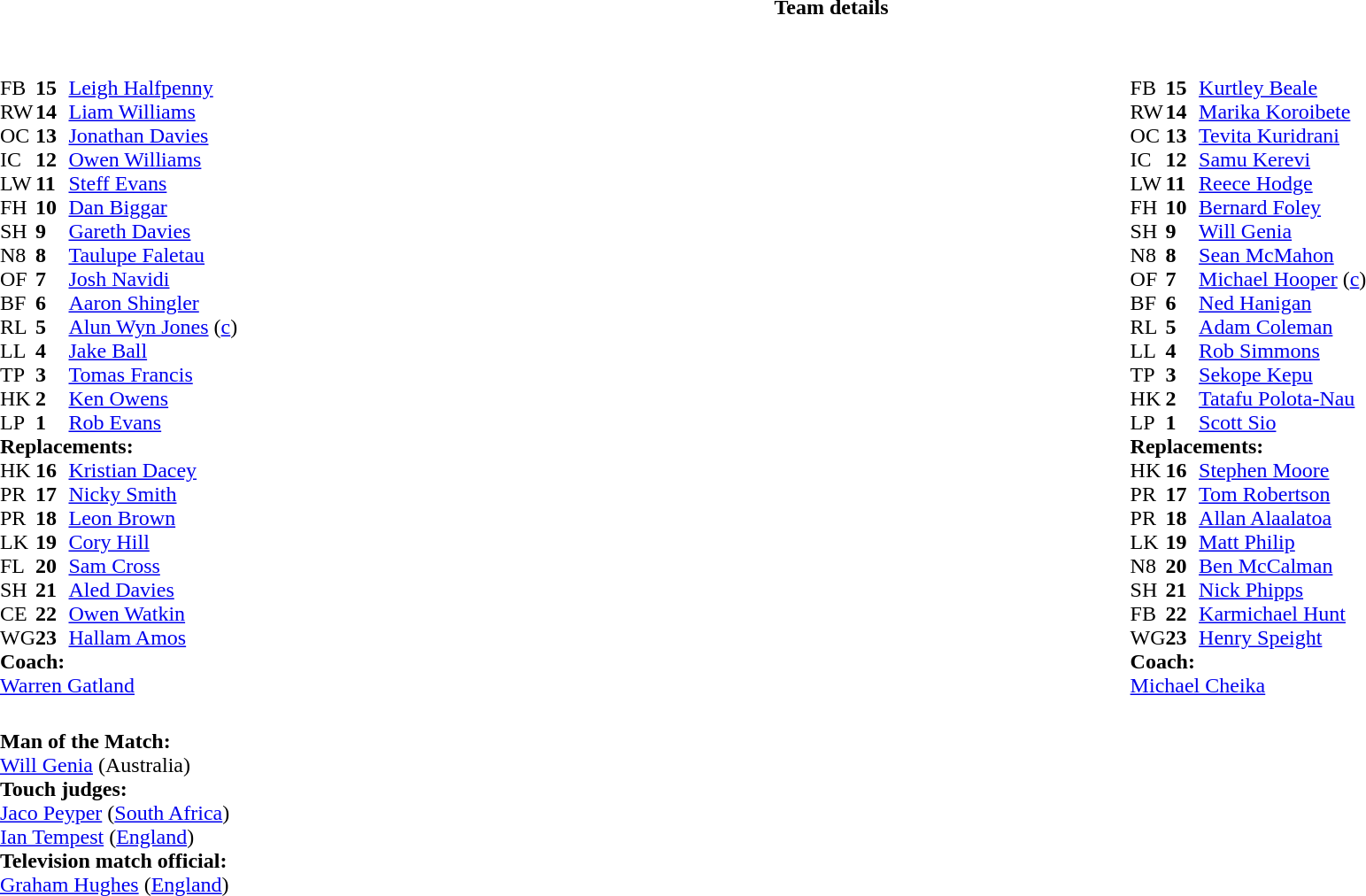<table border="0" style="width:100%" class="collapsible collapsed">
<tr>
<th>Team details</th>
</tr>
<tr>
<td><br><table style="width:100%">
<tr>
<td style="vertical-align:top;width:50%"><br><table style="font-size:100%" cellspacing="0" cellpadding="0">
<tr>
<th width="25"></th>
<th width="25"></th>
</tr>
<tr>
<td>FB</td>
<td><strong>15</strong></td>
<td><a href='#'>Leigh Halfpenny</a></td>
</tr>
<tr>
<td>RW</td>
<td><strong>14</strong></td>
<td><a href='#'>Liam Williams</a></td>
</tr>
<tr>
<td>OC</td>
<td><strong>13</strong></td>
<td><a href='#'>Jonathan Davies</a></td>
</tr>
<tr>
<td>IC</td>
<td><strong>12</strong></td>
<td><a href='#'>Owen Williams</a></td>
<td></td>
<td></td>
</tr>
<tr>
<td>LW</td>
<td><strong>11</strong></td>
<td><a href='#'>Steff Evans</a></td>
<td></td>
<td></td>
</tr>
<tr>
<td>FH</td>
<td><strong>10</strong></td>
<td><a href='#'>Dan Biggar</a></td>
</tr>
<tr>
<td>SH</td>
<td><strong>9</strong></td>
<td><a href='#'>Gareth Davies</a></td>
<td></td>
<td></td>
</tr>
<tr>
<td>N8</td>
<td><strong>8</strong></td>
<td><a href='#'>Taulupe Faletau</a></td>
</tr>
<tr>
<td>OF</td>
<td><strong>7</strong></td>
<td><a href='#'>Josh Navidi</a></td>
</tr>
<tr>
<td>BF</td>
<td><strong>6</strong></td>
<td><a href='#'>Aaron Shingler</a></td>
<td></td>
<td></td>
</tr>
<tr>
<td>RL</td>
<td><strong>5</strong></td>
<td><a href='#'>Alun Wyn Jones</a> (<a href='#'>c</a>)</td>
</tr>
<tr>
<td>LL</td>
<td><strong>4</strong></td>
<td><a href='#'>Jake Ball</a></td>
<td></td>
<td></td>
</tr>
<tr>
<td>TP</td>
<td><strong>3</strong></td>
<td><a href='#'>Tomas Francis</a></td>
<td></td>
<td></td>
</tr>
<tr>
<td>HK</td>
<td><strong>2</strong></td>
<td><a href='#'>Ken Owens</a></td>
<td></td>
<td></td>
</tr>
<tr>
<td>LP</td>
<td><strong>1</strong></td>
<td><a href='#'>Rob Evans</a></td>
<td></td>
<td></td>
</tr>
<tr>
<td colspan=3><strong>Replacements:</strong></td>
</tr>
<tr>
<td>HK</td>
<td><strong>16</strong></td>
<td><a href='#'>Kristian Dacey</a></td>
<td></td>
<td></td>
</tr>
<tr>
<td>PR</td>
<td><strong>17</strong></td>
<td><a href='#'>Nicky Smith</a></td>
<td></td>
<td></td>
</tr>
<tr>
<td>PR</td>
<td><strong>18</strong></td>
<td><a href='#'>Leon Brown</a></td>
<td></td>
<td></td>
</tr>
<tr>
<td>LK</td>
<td><strong>19</strong></td>
<td><a href='#'>Cory Hill</a></td>
<td></td>
<td></td>
</tr>
<tr>
<td>FL</td>
<td><strong>20</strong></td>
<td><a href='#'>Sam Cross</a></td>
<td></td>
<td></td>
</tr>
<tr>
<td>SH</td>
<td><strong>21</strong></td>
<td><a href='#'>Aled Davies</a></td>
<td></td>
<td></td>
</tr>
<tr>
<td>CE</td>
<td><strong>22</strong></td>
<td><a href='#'>Owen Watkin</a></td>
<td></td>
<td></td>
</tr>
<tr>
<td>WG</td>
<td><strong>23</strong></td>
<td><a href='#'>Hallam Amos</a></td>
<td></td>
<td></td>
</tr>
<tr>
<td colspan=3><strong>Coach:</strong></td>
</tr>
<tr>
<td colspan="4"> <a href='#'>Warren Gatland</a></td>
</tr>
</table>
</td>
<td style="vertical-align:top;width:50%"><br><table cellspacing="0" cellpadding="0" style="font-size:100%;margin:auto">
<tr>
<th width="25"></th>
<th width="25"></th>
</tr>
<tr>
<td>FB</td>
<td><strong>15</strong></td>
<td><a href='#'>Kurtley Beale</a></td>
</tr>
<tr>
<td>RW</td>
<td><strong>14</strong></td>
<td><a href='#'>Marika Koroibete</a></td>
</tr>
<tr>
<td>OC</td>
<td><strong>13</strong></td>
<td><a href='#'>Tevita Kuridrani</a></td>
</tr>
<tr>
<td>IC</td>
<td><strong>12</strong></td>
<td><a href='#'>Samu Kerevi</a></td>
<td></td>
<td></td>
</tr>
<tr>
<td>LW</td>
<td><strong>11</strong></td>
<td><a href='#'>Reece Hodge</a></td>
</tr>
<tr>
<td>FH</td>
<td><strong>10</strong></td>
<td><a href='#'>Bernard Foley</a></td>
</tr>
<tr>
<td>SH</td>
<td><strong>9</strong></td>
<td><a href='#'>Will Genia</a></td>
</tr>
<tr>
<td>N8</td>
<td><strong>8</strong></td>
<td><a href='#'>Sean McMahon</a></td>
</tr>
<tr>
<td>OF</td>
<td><strong>7</strong></td>
<td><a href='#'>Michael Hooper</a> (<a href='#'>c</a>)</td>
<td></td>
</tr>
<tr>
<td>BF</td>
<td><strong>6</strong></td>
<td><a href='#'>Ned Hanigan</a></td>
<td></td>
<td></td>
</tr>
<tr>
<td>RL</td>
<td><strong>5</strong></td>
<td><a href='#'>Adam Coleman</a></td>
</tr>
<tr>
<td>LL</td>
<td><strong>4</strong></td>
<td><a href='#'>Rob Simmons</a></td>
<td></td>
<td></td>
</tr>
<tr>
<td>TP</td>
<td><strong>3</strong></td>
<td><a href='#'>Sekope Kepu</a></td>
<td></td>
<td></td>
</tr>
<tr>
<td>HK</td>
<td><strong>2</strong></td>
<td><a href='#'>Tatafu Polota-Nau</a></td>
<td></td>
<td></td>
</tr>
<tr>
<td>LP</td>
<td><strong>1</strong></td>
<td><a href='#'>Scott Sio</a></td>
<td></td>
<td></td>
</tr>
<tr>
<td colspan=3><strong>Replacements:</strong></td>
</tr>
<tr>
<td>HK</td>
<td><strong>16</strong></td>
<td><a href='#'>Stephen Moore</a></td>
<td></td>
<td></td>
</tr>
<tr>
<td>PR</td>
<td><strong>17</strong></td>
<td><a href='#'>Tom Robertson</a></td>
<td></td>
<td></td>
</tr>
<tr>
<td>PR</td>
<td><strong>18</strong></td>
<td><a href='#'>Allan Alaalatoa</a></td>
<td></td>
<td></td>
</tr>
<tr>
<td>LK</td>
<td><strong>19</strong></td>
<td><a href='#'>Matt Philip</a></td>
<td></td>
<td></td>
</tr>
<tr>
<td>N8</td>
<td><strong>20</strong></td>
<td><a href='#'>Ben McCalman</a></td>
<td></td>
<td></td>
</tr>
<tr>
<td>SH</td>
<td><strong>21</strong></td>
<td><a href='#'>Nick Phipps</a></td>
</tr>
<tr>
<td>FB</td>
<td><strong>22</strong></td>
<td><a href='#'>Karmichael Hunt</a></td>
<td></td>
<td></td>
</tr>
<tr>
<td>WG</td>
<td><strong>23</strong></td>
<td><a href='#'>Henry Speight</a></td>
</tr>
<tr>
<td colspan=3><strong>Coach:</strong></td>
</tr>
<tr>
<td colspan="4"> <a href='#'>Michael Cheika</a></td>
</tr>
</table>
</td>
</tr>
</table>
<table style="width:100%;font-size:100%">
<tr>
<td><br><strong>Man of the Match:</strong>
<br><a href='#'>Will Genia</a> (Australia)<br><strong>Touch judges:</strong>
<br><a href='#'>Jaco Peyper</a> (<a href='#'>South Africa</a>)
<br><a href='#'>Ian Tempest</a> (<a href='#'>England</a>)
<br><strong>Television match official:</strong>
<br><a href='#'>Graham Hughes</a> (<a href='#'>England</a>)</td>
</tr>
</table>
</td>
</tr>
</table>
